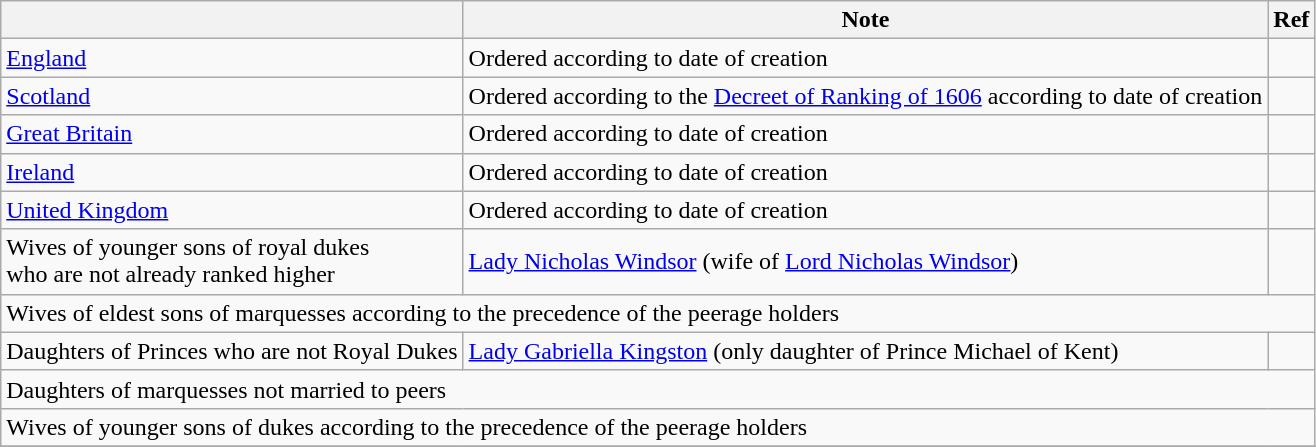<table class="wikitable">
<tr>
<th></th>
<th>Note</th>
<th>Ref</th>
</tr>
<tr>
<td> <a href='#'>England</a></td>
<td>Ordered according to date of creation</td>
<td></td>
</tr>
<tr>
<td> <a href='#'>Scotland</a></td>
<td>Ordered according to the <a href='#'>Decreet of Ranking of 1606</a> according to date of creation</td>
<td></td>
</tr>
<tr>
<td> <a href='#'>Great Britain</a></td>
<td>Ordered according to date of creation</td>
<td></td>
</tr>
<tr>
<td> <a href='#'>Ireland</a></td>
<td>Ordered according to date of creation</td>
<td></td>
</tr>
<tr>
<td> <a href='#'>United Kingdom</a></td>
<td>Ordered according to date of creation</td>
<td></td>
</tr>
<tr>
<td>Wives of younger sons of royal dukes<br>who are not already ranked higher</td>
<td><a href='#'>Lady Nicholas Windsor</a> (wife of <a href='#'>Lord Nicholas Windsor</a>)</td>
<td></td>
</tr>
<tr>
<td colspan=3>Wives of eldest sons of marquesses according to the precedence of the peerage holders</td>
</tr>
<tr>
<td>Daughters of Princes who are not Royal Dukes</td>
<td><a href='#'>Lady Gabriella Kingston</a> (only daughter of Prince Michael of Kent)</td>
<td></td>
</tr>
<tr>
<td colspan=3>Daughters of marquesses not married to peers</td>
</tr>
<tr>
<td colspan=3>Wives of younger sons of dukes according to the precedence of the peerage holders</td>
</tr>
<tr>
</tr>
</table>
